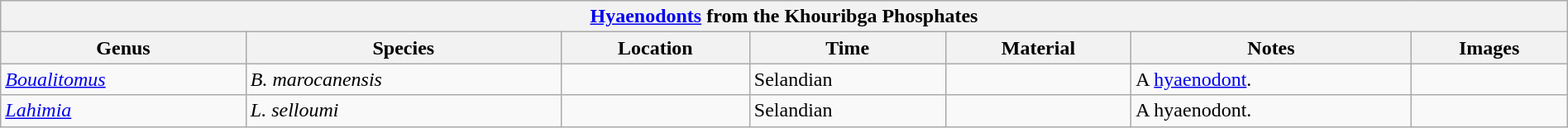<table class="wikitable"  style="margin:auto; width:100%;">
<tr>
<th colspan="7" align="center"><strong><a href='#'>Hyaenodonts</a> from the Khouribga Phosphates</strong></th>
</tr>
<tr>
<th>Genus</th>
<th>Species</th>
<th>Location</th>
<th>Time</th>
<th>Material</th>
<th>Notes</th>
<th>Images</th>
</tr>
<tr>
<td><em><a href='#'>Boualitomus</a></em></td>
<td><em>B. marocanensis</em></td>
<td></td>
<td>Selandian</td>
<td></td>
<td>A <a href='#'>hyaenodont</a>.</td>
<td></td>
</tr>
<tr>
<td><em><a href='#'>Lahimia</a></em></td>
<td><em>L. selloumi</em></td>
<td></td>
<td>Selandian</td>
<td></td>
<td>A hyaenodont.</td>
<td></td>
</tr>
</table>
